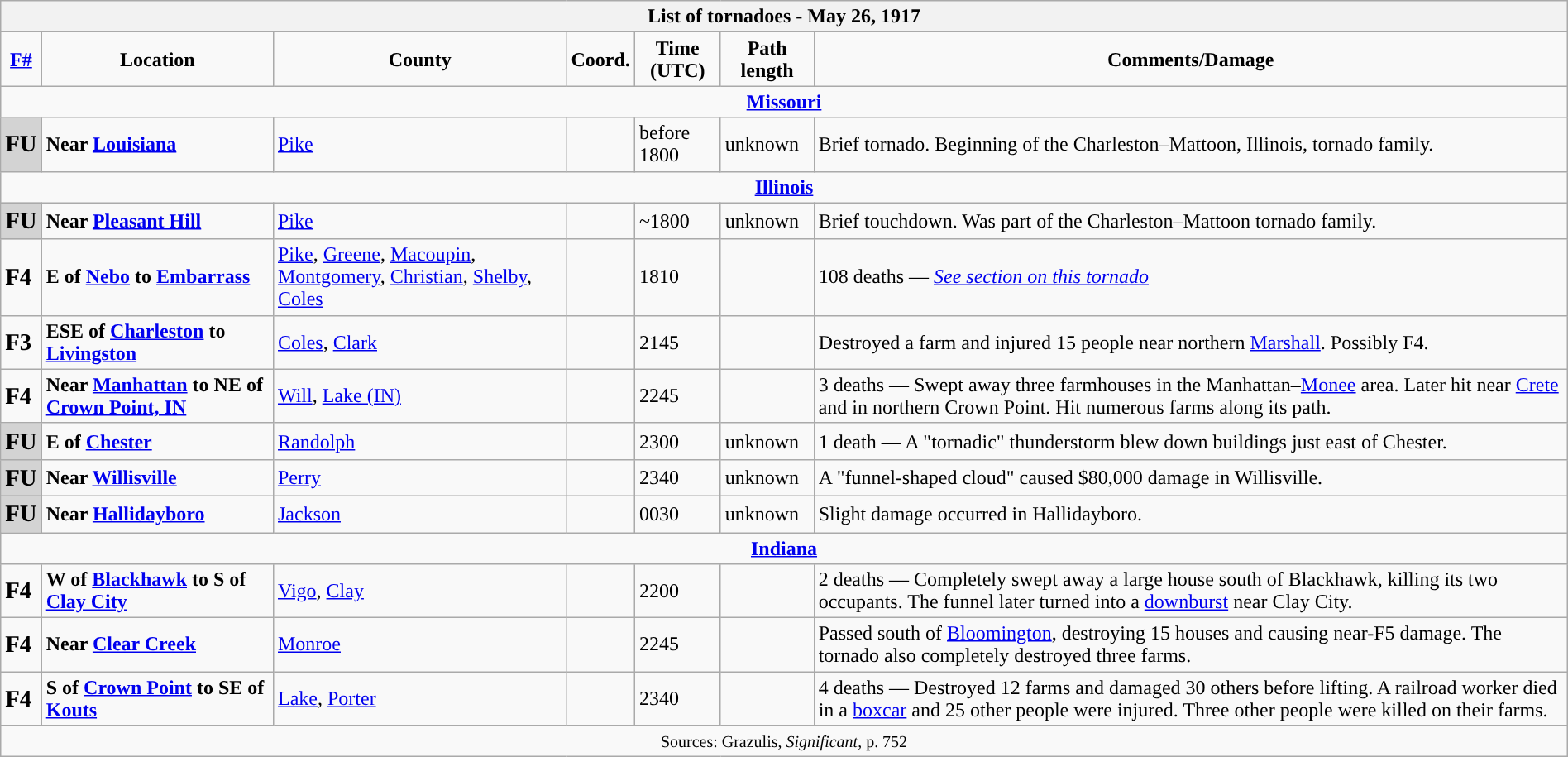<table class="wikitable collapsible" style="width:100%;">
<tr>
<th colspan="7">List of tornadoes - May 26, 1917</th>
</tr>
<tr style="text-align:center;">
<td><strong><a href='#'>F#</a></strong></td>
<td><strong>Location</strong></td>
<td><strong>County</strong></td>
<td><strong>Coord.</strong></td>
<td><strong>Time (UTC)</strong></td>
<td><strong>Path length</strong></td>
<td><strong>Comments/Damage</strong></td>
</tr>
<tr>
<td colspan="7" style="text-align:center;"><strong><a href='#'>Missouri</a></strong></td>
</tr>
<tr>
<td bgcolor=lightgray><big><strong>FU</strong></big></td>
<td><strong>Near <a href='#'>Louisiana</a></strong></td>
<td><a href='#'>Pike</a></td>
<td></td>
<td>before 1800</td>
<td>unknown</td>
<td>Brief tornado. Beginning of the Charleston–Mattoon, Illinois, tornado family.</td>
</tr>
<tr>
<td colspan="7" style="text-align:center;"><strong><a href='#'>Illinois</a></strong></td>
</tr>
<tr>
<td bgcolor=lightgray><big><strong>FU</strong></big></td>
<td><strong>Near <a href='#'>Pleasant Hill</a></strong></td>
<td><a href='#'>Pike</a></td>
<td></td>
<td>~1800</td>
<td>unknown</td>
<td>Brief touchdown. Was part of the Charleston–Mattoon tornado family.</td>
</tr>
<tr>
<td><big><strong>F4</strong></big></td>
<td><strong>E of <a href='#'>Nebo</a> to <a href='#'>Embarrass</a></strong></td>
<td><a href='#'>Pike</a>, <a href='#'>Greene</a>, <a href='#'>Macoupin</a>, <a href='#'>Montgomery</a>, <a href='#'>Christian</a>, <a href='#'>Shelby</a>, <a href='#'>Coles</a></td>
<td></td>
<td>1810</td>
<td></td>
<td>108 deaths — <em><a href='#'>See section on this tornado</a></em></td>
</tr>
<tr>
<td><big><strong>F3</strong></big></td>
<td><strong>ESE of <a href='#'>Charleston</a> to <a href='#'>Livingston</a></strong></td>
<td><a href='#'>Coles</a>, <a href='#'>Clark</a></td>
<td></td>
<td>2145</td>
<td></td>
<td>Destroyed a farm and injured 15 people near northern <a href='#'>Marshall</a>. Possibly F4.</td>
</tr>
<tr>
<td><big><strong>F4</strong></big></td>
<td><strong>Near <a href='#'>Manhattan</a> to NE of <a href='#'>Crown Point, IN</a></strong></td>
<td><a href='#'>Will</a>, <a href='#'>Lake (IN)</a></td>
<td></td>
<td>2245</td>
<td></td>
<td>3 deaths — Swept away three farmhouses in the Manhattan–<a href='#'>Monee</a> area. Later hit near <a href='#'>Crete</a> and in northern Crown Point. Hit numerous farms along its path.</td>
</tr>
<tr>
<td bgcolor=lightgray><big><strong>FU</strong></big></td>
<td><strong>E of <a href='#'>Chester</a></strong></td>
<td><a href='#'>Randolph</a></td>
<td></td>
<td>2300</td>
<td>unknown</td>
<td>1 death — A "tornadic" thunderstorm blew down buildings just east of Chester.</td>
</tr>
<tr>
<td bgcolor=lightgray><big><strong>FU</strong></big></td>
<td><strong>Near <a href='#'>Willisville</a></strong></td>
<td><a href='#'>Perry</a></td>
<td></td>
<td>2340</td>
<td>unknown</td>
<td>A "funnel-shaped cloud" caused $80,000 damage in Willisville.</td>
</tr>
<tr>
<td bgcolor=lightgray><big><strong>FU</strong></big></td>
<td><strong>Near <a href='#'>Hallidayboro</a></strong></td>
<td><a href='#'>Jackson</a></td>
<td></td>
<td>0030</td>
<td>unknown</td>
<td>Slight damage occurred in Hallidayboro.</td>
</tr>
<tr>
<td colspan="7" style="text-align:center;"><strong><a href='#'>Indiana</a></strong></td>
</tr>
<tr>
<td><big><strong>F4</strong></big></td>
<td><strong>W of <a href='#'>Blackhawk</a> to S of <a href='#'>Clay City</a></strong></td>
<td><a href='#'>Vigo</a>, <a href='#'>Clay</a></td>
<td></td>
<td>2200</td>
<td></td>
<td>2 deaths — Completely swept away a large house south of Blackhawk, killing its two occupants. The funnel later turned into a <a href='#'>downburst</a> near Clay City.</td>
</tr>
<tr>
<td><big><strong>F4</strong></big></td>
<td><strong>Near <a href='#'>Clear Creek</a></strong></td>
<td><a href='#'>Monroe</a></td>
<td></td>
<td>2245</td>
<td></td>
<td>Passed  south of <a href='#'>Bloomington</a>, destroying 15 houses and causing near-F5 damage. The tornado also completely destroyed three farms.</td>
</tr>
<tr>
<td><big><strong>F4</strong></big></td>
<td><strong>S of <a href='#'>Crown Point</a> to SE of <a href='#'>Kouts</a></strong></td>
<td><a href='#'>Lake</a>, <a href='#'>Porter</a></td>
<td></td>
<td>2340</td>
<td></td>
<td>4 deaths — Destroyed 12 farms and damaged 30 others before lifting. A railroad worker died in a <a href='#'>boxcar</a> and 25 other people were injured. Three other people were killed on their farms.</td>
</tr>
<tr>
<td colspan="7" style="text-align:center;"><small>Sources: Grazulis, <em>Significant</em>, p. 752</small></td>
</tr>
</table>
